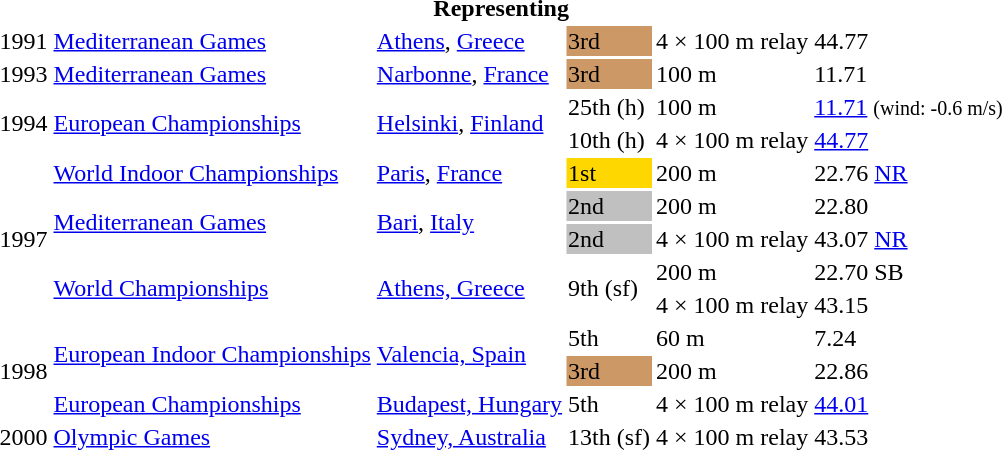<table>
<tr>
<th colspan="6">Representing </th>
</tr>
<tr>
<td>1991</td>
<td><a href='#'>Mediterranean Games</a></td>
<td><a href='#'>Athens</a>, <a href='#'>Greece</a></td>
<td bgcolor="cc9966">3rd</td>
<td>4 × 100 m relay</td>
<td>44.77</td>
</tr>
<tr>
<td>1993</td>
<td><a href='#'>Mediterranean Games</a></td>
<td><a href='#'>Narbonne</a>, <a href='#'>France</a></td>
<td bgcolor="cc9966">3rd</td>
<td>100 m</td>
<td>11.71</td>
</tr>
<tr>
<td rowspan=2>1994</td>
<td rowspan=2><a href='#'>European Championships</a></td>
<td rowspan=2><a href='#'>Helsinki</a>, <a href='#'>Finland</a></td>
<td>25th (h)</td>
<td>100 m</td>
<td><a href='#'>11.71</a> <small>(wind: -0.6 m/s)</small></td>
</tr>
<tr>
<td>10th (h)</td>
<td>4 × 100 m relay</td>
<td><a href='#'>44.77</a></td>
</tr>
<tr>
<td rowspan=5>1997</td>
<td><a href='#'>World Indoor Championships</a></td>
<td><a href='#'>Paris</a>, <a href='#'>France</a></td>
<td bgcolor="gold">1st</td>
<td>200 m</td>
<td>22.76 <a href='#'>NR</a></td>
</tr>
<tr>
<td rowspan=2><a href='#'>Mediterranean Games</a></td>
<td rowspan=2><a href='#'>Bari</a>, <a href='#'>Italy</a></td>
<td bgcolor="silver">2nd</td>
<td>200 m</td>
<td>22.80</td>
</tr>
<tr>
<td bgcolor="silver">2nd</td>
<td>4 × 100 m relay</td>
<td>43.07 <a href='#'>NR</a></td>
</tr>
<tr>
<td rowspan=2><a href='#'>World Championships</a></td>
<td rowspan=2><a href='#'>Athens, Greece</a></td>
<td rowspan=2>9th (sf)</td>
<td>200 m</td>
<td>22.70 SB</td>
</tr>
<tr>
<td>4 × 100 m relay</td>
<td>43.15</td>
</tr>
<tr>
<td rowspan=3>1998</td>
<td rowspan=2><a href='#'>European Indoor Championships</a></td>
<td rowspan=2><a href='#'>Valencia, Spain</a></td>
<td>5th</td>
<td>60 m</td>
<td>7.24</td>
</tr>
<tr>
<td bgcolor="cc9966">3rd</td>
<td>200 m</td>
<td>22.86</td>
</tr>
<tr>
<td><a href='#'>European Championships</a></td>
<td><a href='#'>Budapest, Hungary</a></td>
<td>5th</td>
<td>4 × 100 m relay</td>
<td><a href='#'>44.01</a></td>
</tr>
<tr>
<td>2000</td>
<td><a href='#'>Olympic Games</a></td>
<td><a href='#'>Sydney, Australia</a></td>
<td>13th (sf)</td>
<td>4 × 100 m relay</td>
<td>43.53</td>
</tr>
<tr>
</tr>
</table>
